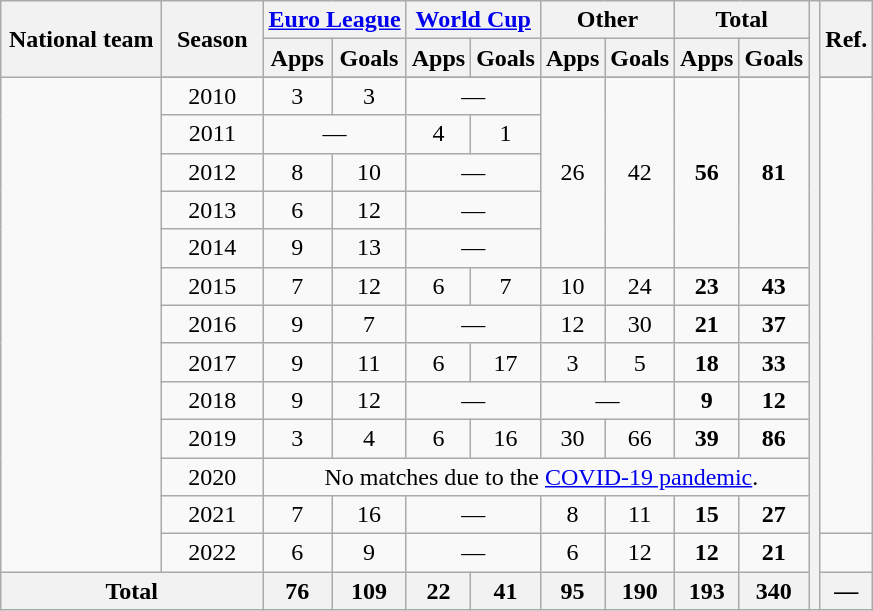<table class="wikitable" style="text-align:center;">
<tr>
<th rowspan=2 width=100>National team</th>
<th rowspan=2 width=60>Season</th>
<th colspan=2><a href='#'>Euro League</a></th>
<th colspan=2><a href='#'>World Cup</a></th>
<th colspan="2">Other</th>
<th colspan=2>Total</th>
<th rowspan="17"></th>
<th rowspan=2>Ref.</th>
</tr>
<tr>
<th>Apps</th>
<th>Goals</th>
<th>Apps</th>
<th>Goals</th>
<th>Apps</th>
<th>Goals</th>
<th>Apps</th>
<th>Goals</th>
</tr>
<tr>
<td rowspan="14"><strong></strong></td>
</tr>
<tr>
<td>2010</td>
<td>3</td>
<td>3</td>
<td colspan="2">—</td>
<td rowspan="5">26</td>
<td rowspan="5">42</td>
<td rowspan="5"><strong>56</strong></td>
<td rowspan="5"><strong>81</strong></td>
<td rowspan="12"></td>
</tr>
<tr>
<td>2011</td>
<td colspan="2">—</td>
<td>4</td>
<td>1</td>
</tr>
<tr>
<td>2012</td>
<td>8</td>
<td>10</td>
<td colspan="2">—</td>
</tr>
<tr>
<td>2013</td>
<td>6</td>
<td>12</td>
<td colspan="2">—</td>
</tr>
<tr>
<td>2014</td>
<td>9</td>
<td>13</td>
<td colspan="2">—</td>
</tr>
<tr>
<td>2015</td>
<td>7</td>
<td>12</td>
<td>6</td>
<td>7</td>
<td>10</td>
<td>24</td>
<td><strong>23</strong></td>
<td><strong>43</strong></td>
</tr>
<tr>
<td>2016</td>
<td>9</td>
<td>7</td>
<td colspan="2">—</td>
<td>12</td>
<td>30</td>
<td><strong>21</strong></td>
<td><strong>37</strong></td>
</tr>
<tr>
<td>2017</td>
<td>9</td>
<td>11</td>
<td>6</td>
<td>17</td>
<td>3</td>
<td>5</td>
<td><strong>18</strong></td>
<td><strong>33</strong></td>
</tr>
<tr>
<td>2018</td>
<td>9</td>
<td>12</td>
<td colspan="2">—</td>
<td colspan="2">—</td>
<td><strong>9</strong></td>
<td><strong>12</strong></td>
</tr>
<tr>
<td>2019</td>
<td>3</td>
<td>4</td>
<td>6</td>
<td>16</td>
<td>30</td>
<td>66</td>
<td><strong>39</strong></td>
<td><strong>86</strong></td>
</tr>
<tr>
<td>2020</td>
<td colspan="9">No matches due to the <a href='#'>COVID-19 pandemic</a>.</td>
</tr>
<tr>
<td>2021</td>
<td>7</td>
<td>16</td>
<td colspan="2">—</td>
<td>8</td>
<td>11</td>
<td><strong>15</strong></td>
<td><strong>27</strong></td>
</tr>
<tr>
<td>2022</td>
<td>6</td>
<td>9</td>
<td colspan="2">—</td>
<td>6</td>
<td>12</td>
<td><strong>12</strong></td>
<td><strong>21</strong></td>
<td></td>
</tr>
<tr>
<th colspan="2">Total</th>
<th>76</th>
<th>109</th>
<th>22</th>
<th>41</th>
<th>95</th>
<th>190</th>
<th>193</th>
<th>340</th>
<th>—</th>
</tr>
</table>
